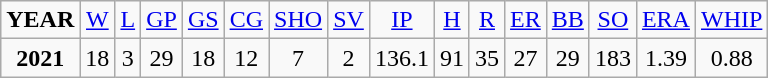<table class="wikitable">
<tr align=center>
<td><strong>YEAR</strong></td>
<td><a href='#'>W</a></td>
<td><a href='#'>L</a></td>
<td><a href='#'>GP</a></td>
<td><a href='#'>GS</a></td>
<td><a href='#'>CG</a></td>
<td><a href='#'>SHO</a></td>
<td><a href='#'>SV</a></td>
<td><a href='#'>IP</a></td>
<td><a href='#'>H</a></td>
<td><a href='#'>R</a></td>
<td><a href='#'>ER</a></td>
<td><a href='#'>BB</a></td>
<td><a href='#'>SO</a></td>
<td><a href='#'>ERA</a></td>
<td><a href='#'>WHIP</a></td>
</tr>
<tr align=center>
<td><strong>2021</strong></td>
<td>18</td>
<td>3</td>
<td>29</td>
<td>18</td>
<td>12</td>
<td>7</td>
<td>2</td>
<td>136.1</td>
<td>91</td>
<td>35</td>
<td>27</td>
<td>29</td>
<td>183</td>
<td>1.39</td>
<td>0.88</td>
</tr>
</table>
